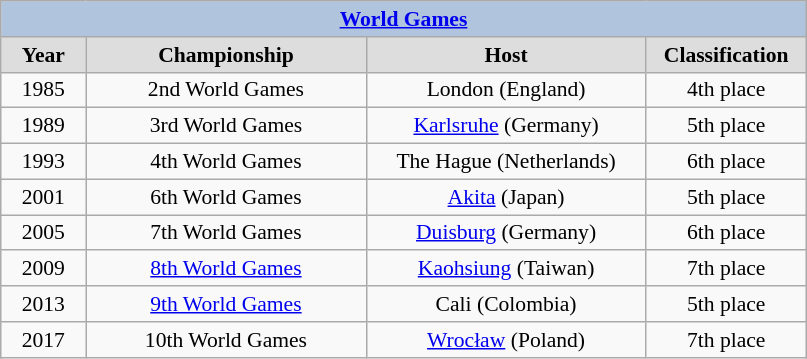<table class="wikitable" style=font-size:90%>
<tr align=center style="background:#B0C4DE;">
<td colspan=4><strong><a href='#'>World Games</a></strong></td>
</tr>
<tr align=center bgcolor="#dddddd">
<td width=50><strong>Year</strong></td>
<td width=180><strong>Championship</strong></td>
<td width=180><strong>Host</strong></td>
<td width=100><strong>Classification</strong></td>
</tr>
<tr align=center>
<td>1985</td>
<td>2nd World Games</td>
<td>London (England)</td>
<td align="center">4th place</td>
</tr>
<tr align=center>
<td>1989</td>
<td>3rd World Games</td>
<td><a href='#'>Karlsruhe</a> (Germany)</td>
<td align="center">5th place</td>
</tr>
<tr align=center>
<td>1993</td>
<td>4th World Games</td>
<td>The Hague (Netherlands)</td>
<td align="center">6th place</td>
</tr>
<tr align=center>
<td>2001</td>
<td>6th World Games</td>
<td><a href='#'>Akita</a> (Japan)</td>
<td align="center">5th place</td>
</tr>
<tr align=center>
<td>2005</td>
<td>7th World Games</td>
<td><a href='#'>Duisburg</a> (Germany)</td>
<td align="center">6th place</td>
</tr>
<tr align=center>
<td>2009</td>
<td><a href='#'>8th World Games</a></td>
<td><a href='#'>Kaohsiung</a> (Taiwan)</td>
<td align="center">7th place</td>
</tr>
<tr align=center>
<td>2013</td>
<td><a href='#'>9th World Games</a></td>
<td>Cali (Colombia)</td>
<td align="center">5th place</td>
</tr>
<tr align=center>
<td>2017</td>
<td>10th World Games</td>
<td><a href='#'>Wrocław</a> (Poland)</td>
<td align="center">7th place</td>
</tr>
</table>
